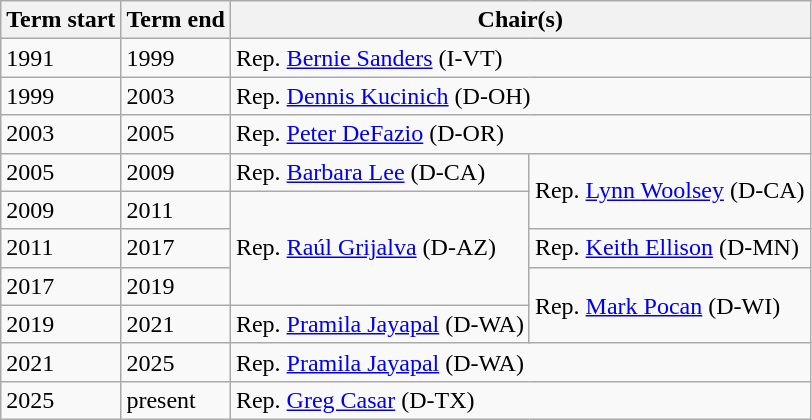<table class="wikitable">
<tr>
<th>Term start</th>
<th>Term end</th>
<th colspan=2>Chair(s)</th>
</tr>
<tr>
<td>1991</td>
<td>1999</td>
<td colspan=2><div>Rep. <a href='#'>Bernie Sanders</a> (I-VT)</div></td>
</tr>
<tr>
<td>1999</td>
<td>2003</td>
<td colspan=2><div>Rep. <a href='#'>Dennis Kucinich</a> (D-OH)</div></td>
</tr>
<tr>
<td>2003</td>
<td>2005</td>
<td colspan=2><div>Rep. <a href='#'>Peter DeFazio</a> (D-OR)</div></td>
</tr>
<tr>
<td>2005</td>
<td>2009</td>
<td>Rep. <a href='#'>Barbara Lee</a> (D-CA)</td>
<td rowspan=2>Rep. <a href='#'>Lynn Woolsey</a> (D-CA)</td>
</tr>
<tr>
<td>2009</td>
<td>2011</td>
<td rowspan=3>Rep. <a href='#'>Raúl Grijalva</a> (D-AZ)</td>
</tr>
<tr>
<td>2011</td>
<td>2017</td>
<td>Rep. <a href='#'>Keith Ellison</a> (D-MN)</td>
</tr>
<tr>
<td>2017</td>
<td>2019</td>
<td rowspan=2>Rep. <a href='#'>Mark Pocan</a> (D-WI)</td>
</tr>
<tr>
<td>2019</td>
<td>2021</td>
<td>Rep. <a href='#'>Pramila Jayapal</a> (D-WA)</td>
</tr>
<tr>
<td>2021</td>
<td>2025</td>
<td colspan=2><div>Rep. <a href='#'>Pramila Jayapal</a> (D-WA)</div></td>
</tr>
<tr>
<td>2025</td>
<td>present</td>
<td colspan=2><div>Rep. <a href='#'>Greg Casar</a> (D-TX)</div></td>
</tr>
</table>
